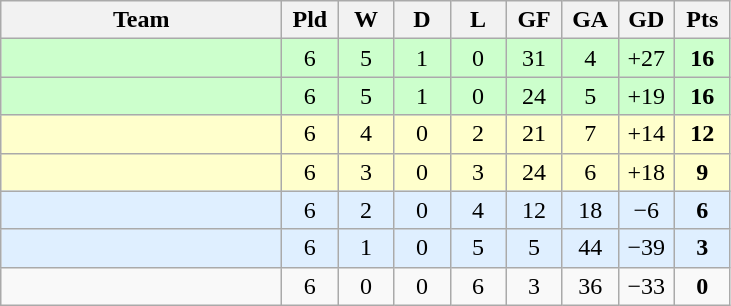<table class=wikitable style="text-align:center">
<tr>
<th width="180">Team</th>
<th width="30">Pld</th>
<th width="30">W</th>
<th width="30">D</th>
<th width="30">L</th>
<th width="30">GF</th>
<th width="30">GA</th>
<th width="30">GD</th>
<th width="30">Pts</th>
</tr>
<tr bgcolor=ccffcc>
<td align=left></td>
<td>6</td>
<td>5</td>
<td>1</td>
<td>0</td>
<td>31</td>
<td>4</td>
<td>+27</td>
<td><strong>16</strong></td>
</tr>
<tr bgcolor=ccffcc>
<td align=left></td>
<td>6</td>
<td>5</td>
<td>1</td>
<td>0</td>
<td>24</td>
<td>5</td>
<td>+19</td>
<td><strong>16</strong></td>
</tr>
<tr bgcolor="#ffffcc">
<td align=left></td>
<td>6</td>
<td>4</td>
<td>0</td>
<td>2</td>
<td>21</td>
<td>7</td>
<td>+14</td>
<td><strong>12</strong></td>
</tr>
<tr bgcolor="#ffffcc">
<td align=left></td>
<td>6</td>
<td>3</td>
<td>0</td>
<td>3</td>
<td>24</td>
<td>6</td>
<td>+18</td>
<td><strong>9</strong></td>
</tr>
<tr bgcolor=dfefff>
<td align=left></td>
<td>6</td>
<td>2</td>
<td>0</td>
<td>4</td>
<td>12</td>
<td>18</td>
<td>−6</td>
<td><strong>6</strong></td>
</tr>
<tr bgcolor=dfefff>
<td align=left></td>
<td>6</td>
<td>1</td>
<td>0</td>
<td>5</td>
<td>5</td>
<td>44</td>
<td>−39</td>
<td><strong>3</strong></td>
</tr>
<tr>
<td align=left></td>
<td>6</td>
<td>0</td>
<td>0</td>
<td>6</td>
<td>3</td>
<td>36</td>
<td>−33</td>
<td><strong>0</strong></td>
</tr>
</table>
